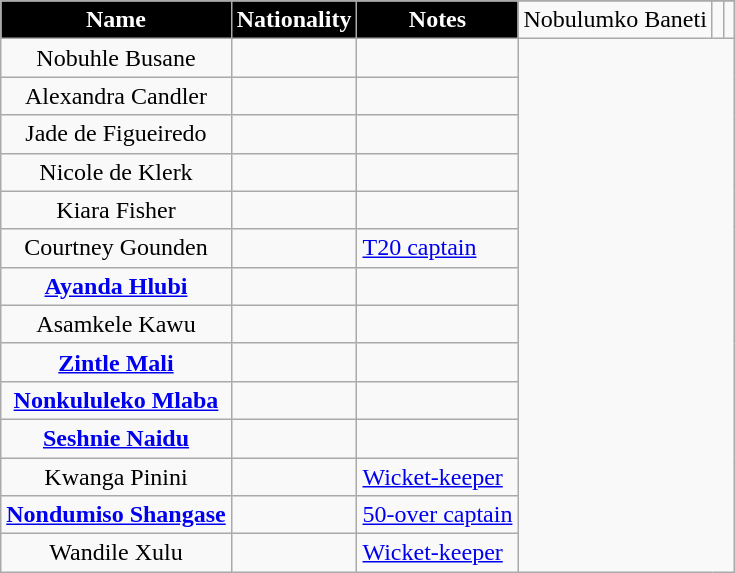<table class="wikitable sortable">
<tr>
<th style="background:black; color:white" scope="col" rowspan="2">Name</th>
<th style="background:black; color:white" scope="col" rowspan="2">Nationality</th>
<th style="background:black; color:white" scope="col" rowspan="2">Notes</th>
</tr>
<tr>
<td style="text-align:center">Nobulumko Baneti</td>
<td></td>
<td></td>
</tr>
<tr>
<td style="text-align:center">Nobuhle Busane</td>
<td></td>
<td></td>
</tr>
<tr>
<td style="text-align:center">Alexandra Candler</td>
<td></td>
<td></td>
</tr>
<tr>
<td style="text-align:center">Jade de Figueiredo</td>
<td></td>
<td></td>
</tr>
<tr>
<td style="text-align:center">Nicole de Klerk</td>
<td></td>
<td></td>
</tr>
<tr>
<td style="text-align:center">Kiara Fisher</td>
<td></td>
<td></td>
</tr>
<tr>
<td style="text-align:center">Courtney Gounden</td>
<td></td>
<td><a href='#'>T20 captain</a></td>
</tr>
<tr>
<td style="text-align:center"><strong><a href='#'>Ayanda Hlubi</a></strong></td>
<td></td>
<td></td>
</tr>
<tr>
<td style="text-align:center">Asamkele Kawu</td>
<td></td>
<td></td>
</tr>
<tr>
<td style="text-align:center"><strong><a href='#'>Zintle Mali</a></strong></td>
<td></td>
<td></td>
</tr>
<tr>
<td style="text-align:center"><strong><a href='#'>Nonkululeko Mlaba</a></strong></td>
<td></td>
<td></td>
</tr>
<tr>
<td style="text-align:center"><strong><a href='#'>Seshnie Naidu</a></strong></td>
<td></td>
<td></td>
</tr>
<tr>
<td style="text-align:center">Kwanga Pinini</td>
<td></td>
<td><a href='#'>Wicket-keeper</a></td>
</tr>
<tr>
<td style="text-align:center"><strong><a href='#'>Nondumiso Shangase</a></strong></td>
<td></td>
<td><a href='#'>50-over captain</a></td>
</tr>
<tr>
<td style="text-align:center">Wandile Xulu</td>
<td></td>
<td><a href='#'>Wicket-keeper</a></td>
</tr>
</table>
